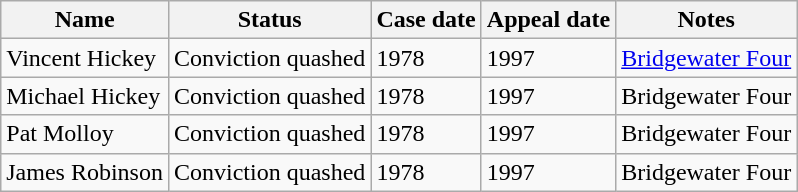<table class="wikitable">
<tr>
<th>Name</th>
<th>Status</th>
<th>Case date</th>
<th>Appeal date</th>
<th>Notes</th>
</tr>
<tr>
<td>Vincent Hickey</td>
<td>Conviction quashed</td>
<td>1978</td>
<td>1997</td>
<td><a href='#'>Bridgewater Four</a></td>
</tr>
<tr>
<td>Michael Hickey</td>
<td>Conviction quashed</td>
<td>1978</td>
<td>1997</td>
<td>Bridgewater Four</td>
</tr>
<tr>
<td>Pat Molloy</td>
<td>Conviction quashed</td>
<td>1978</td>
<td>1997</td>
<td>Bridgewater Four</td>
</tr>
<tr>
<td>James Robinson</td>
<td>Conviction quashed</td>
<td>1978</td>
<td>1997</td>
<td>Bridgewater Four</td>
</tr>
</table>
